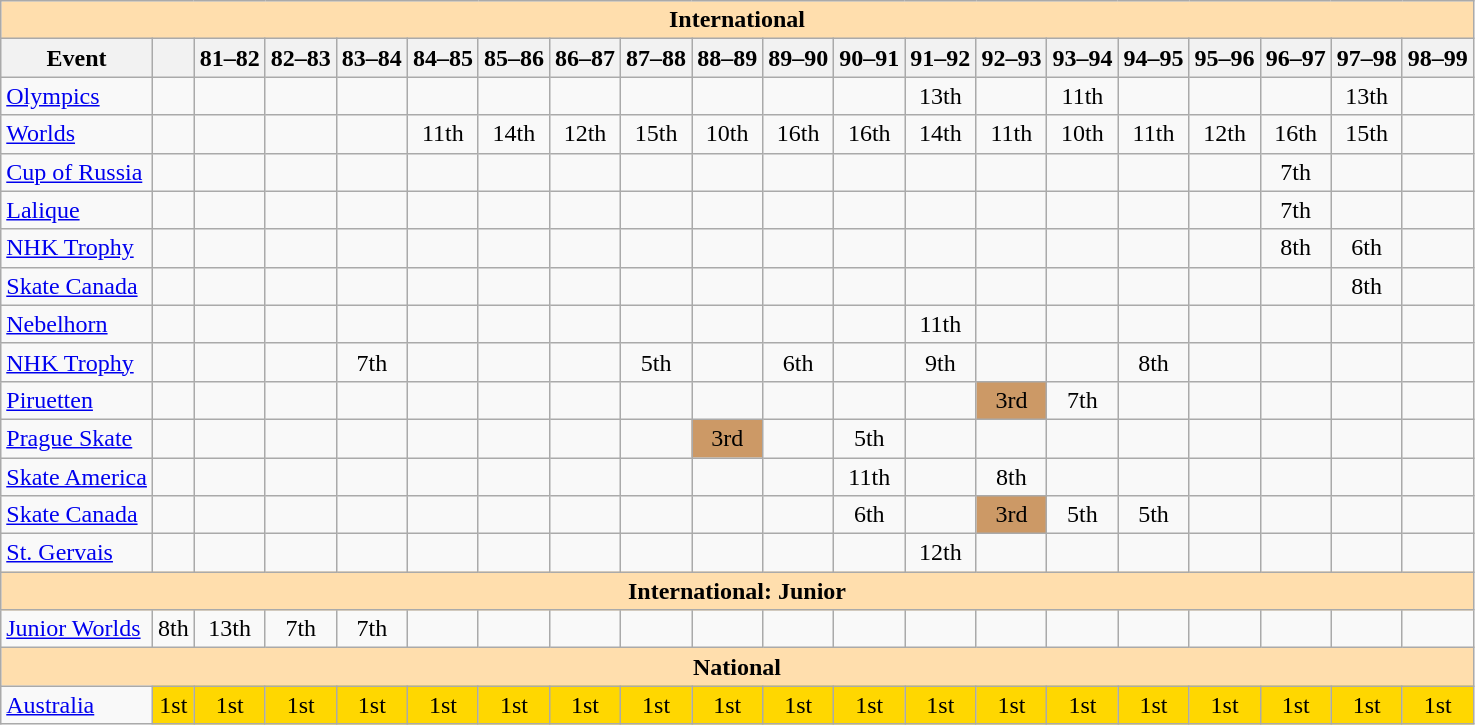<table class="wikitable" style="text-align:center">
<tr>
<th style="background-color: #ffdead; " colspan=20 align=center>International</th>
</tr>
<tr>
<th>Event</th>
<th></th>
<th>81–82</th>
<th>82–83</th>
<th>83–84</th>
<th>84–85</th>
<th>85–86</th>
<th>86–87</th>
<th>87–88</th>
<th>88–89</th>
<th>89–90</th>
<th>90–91</th>
<th>91–92</th>
<th>92–93</th>
<th>93–94</th>
<th>94–95</th>
<th>95–96</th>
<th>96–97</th>
<th>97–98</th>
<th>98–99</th>
</tr>
<tr>
<td align=left><a href='#'>Olympics</a></td>
<td></td>
<td></td>
<td></td>
<td></td>
<td></td>
<td></td>
<td></td>
<td></td>
<td></td>
<td></td>
<td></td>
<td>13th</td>
<td></td>
<td>11th</td>
<td></td>
<td></td>
<td></td>
<td>13th</td>
<td></td>
</tr>
<tr>
<td align=left><a href='#'>Worlds</a></td>
<td></td>
<td></td>
<td></td>
<td></td>
<td>11th</td>
<td>14th</td>
<td>12th</td>
<td>15th</td>
<td>10th</td>
<td>16th</td>
<td>16th</td>
<td>14th</td>
<td>11th</td>
<td>10th</td>
<td>11th</td>
<td>12th</td>
<td>16th</td>
<td>15th</td>
<td></td>
</tr>
<tr>
<td align=left> <a href='#'>Cup of Russia</a></td>
<td></td>
<td></td>
<td></td>
<td></td>
<td></td>
<td></td>
<td></td>
<td></td>
<td></td>
<td></td>
<td></td>
<td></td>
<td></td>
<td></td>
<td></td>
<td></td>
<td>7th</td>
<td></td>
<td></td>
</tr>
<tr>
<td align=left> <a href='#'>Lalique</a></td>
<td></td>
<td></td>
<td></td>
<td></td>
<td></td>
<td></td>
<td></td>
<td></td>
<td></td>
<td></td>
<td></td>
<td></td>
<td></td>
<td></td>
<td></td>
<td></td>
<td>7th</td>
<td></td>
<td></td>
</tr>
<tr>
<td align=left> <a href='#'>NHK Trophy</a></td>
<td></td>
<td></td>
<td></td>
<td></td>
<td></td>
<td></td>
<td></td>
<td></td>
<td></td>
<td></td>
<td></td>
<td></td>
<td></td>
<td></td>
<td></td>
<td></td>
<td>8th</td>
<td>6th</td>
<td></td>
</tr>
<tr>
<td align=left> <a href='#'>Skate Canada</a></td>
<td></td>
<td></td>
<td></td>
<td></td>
<td></td>
<td></td>
<td></td>
<td></td>
<td></td>
<td></td>
<td></td>
<td></td>
<td></td>
<td></td>
<td></td>
<td></td>
<td></td>
<td>8th</td>
<td></td>
</tr>
<tr>
<td align=left><a href='#'>Nebelhorn</a></td>
<td></td>
<td></td>
<td></td>
<td></td>
<td></td>
<td></td>
<td></td>
<td></td>
<td></td>
<td></td>
<td></td>
<td>11th</td>
<td></td>
<td></td>
<td></td>
<td></td>
<td></td>
<td></td>
<td></td>
</tr>
<tr>
<td align=left><a href='#'>NHK Trophy</a></td>
<td></td>
<td></td>
<td></td>
<td>7th</td>
<td></td>
<td></td>
<td></td>
<td>5th</td>
<td></td>
<td>6th</td>
<td></td>
<td>9th</td>
<td></td>
<td></td>
<td>8th</td>
<td></td>
<td></td>
<td></td>
<td></td>
</tr>
<tr>
<td align=left><a href='#'>Piruetten</a></td>
<td></td>
<td></td>
<td></td>
<td></td>
<td></td>
<td></td>
<td></td>
<td></td>
<td></td>
<td></td>
<td></td>
<td></td>
<td bgcolor=cc9966>3rd</td>
<td>7th</td>
<td></td>
<td></td>
<td></td>
<td></td>
<td></td>
</tr>
<tr>
<td align=left><a href='#'>Prague Skate</a></td>
<td></td>
<td></td>
<td></td>
<td></td>
<td></td>
<td></td>
<td></td>
<td></td>
<td bgcolor=cc9966>3rd</td>
<td></td>
<td>5th</td>
<td></td>
<td></td>
<td></td>
<td></td>
<td></td>
<td></td>
<td></td>
<td></td>
</tr>
<tr>
<td align=left><a href='#'>Skate America</a></td>
<td></td>
<td></td>
<td></td>
<td></td>
<td></td>
<td></td>
<td></td>
<td></td>
<td></td>
<td></td>
<td>11th</td>
<td></td>
<td>8th</td>
<td></td>
<td></td>
<td></td>
<td></td>
<td></td>
<td></td>
</tr>
<tr>
<td align=left><a href='#'>Skate Canada</a></td>
<td></td>
<td></td>
<td></td>
<td></td>
<td></td>
<td></td>
<td></td>
<td></td>
<td></td>
<td></td>
<td>6th</td>
<td></td>
<td bgcolor=cc9966>3rd</td>
<td>5th</td>
<td>5th</td>
<td></td>
<td></td>
<td></td>
<td></td>
</tr>
<tr>
<td align=left><a href='#'>St. Gervais</a></td>
<td></td>
<td></td>
<td></td>
<td></td>
<td></td>
<td></td>
<td></td>
<td></td>
<td></td>
<td></td>
<td></td>
<td>12th</td>
<td></td>
<td></td>
<td></td>
<td></td>
<td></td>
<td></td>
<td></td>
</tr>
<tr>
<th style="background-color: #ffdead; " colspan=20 align=center>International: Junior</th>
</tr>
<tr>
<td align=left><a href='#'>Junior Worlds</a></td>
<td>8th</td>
<td>13th</td>
<td>7th</td>
<td>7th</td>
<td></td>
<td></td>
<td></td>
<td></td>
<td></td>
<td></td>
<td></td>
<td></td>
<td></td>
<td></td>
<td></td>
<td></td>
<td></td>
<td></td>
<td></td>
</tr>
<tr>
<th style="background-color: #ffdead; " colspan=20 align=center>National</th>
</tr>
<tr>
<td align=left><a href='#'>Australia</a></td>
<td bgcolor=gold>1st</td>
<td bgcolor=gold>1st</td>
<td bgcolor=gold>1st</td>
<td bgcolor=gold>1st</td>
<td bgcolor=gold>1st</td>
<td bgcolor=gold>1st</td>
<td bgcolor=gold>1st</td>
<td bgcolor=gold>1st</td>
<td bgcolor=gold>1st</td>
<td bgcolor=gold>1st</td>
<td bgcolor=gold>1st</td>
<td bgcolor=gold>1st</td>
<td bgcolor=gold>1st</td>
<td bgcolor=gold>1st</td>
<td bgcolor=gold>1st</td>
<td bgcolor=gold>1st</td>
<td bgcolor=gold>1st</td>
<td bgcolor=gold>1st</td>
<td bgcolor=gold>1st</td>
</tr>
</table>
